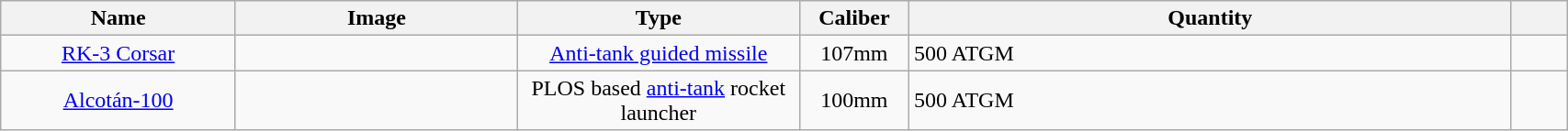<table class="wikitable" style="width:90%;">
<tr>
<th style="width:15%;">Name</th>
<th style="width:18%;">Image</th>
<th style="width:18%;">Type</th>
<th style="width:7%;">Caliber</th>
<th>Quantity</th>
<th></th>
</tr>
<tr>
<td ! style="text-align: center;"><a href='#'>RK-3 Corsar</a></td>
<td></td>
<td ! style="text-align: center;"><a href='#'>Anti-tank guided missile</a></td>
<td ! style="text-align: center;">107mm</td>
<td>500 ATGM</td>
<td></td>
</tr>
<tr>
<td ! style="text-align: center;"><a href='#'>Alcotán-100</a></td>
<td></td>
<td ! style="text-align: center;">PLOS based <a href='#'>anti-tank</a> rocket launcher</td>
<td ! style="text-align: center;">100mm</td>
<td>500 ATGM</td>
<td></td>
</tr>
</table>
